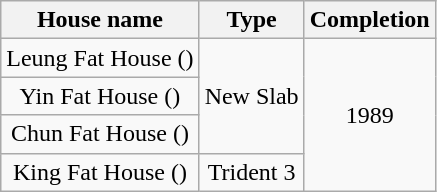<table class="wikitable" style="text-align: center;">
<tr>
<th>House name</th>
<th>Type</th>
<th>Completion</th>
</tr>
<tr>
<td>Leung Fat House ()</td>
<td rowspan="3">New Slab</td>
<td rowspan="4">1989</td>
</tr>
<tr>
<td>Yin Fat House ()</td>
</tr>
<tr>
<td>Chun Fat House ()</td>
</tr>
<tr>
<td>King Fat House ()</td>
<td>Trident 3</td>
</tr>
</table>
